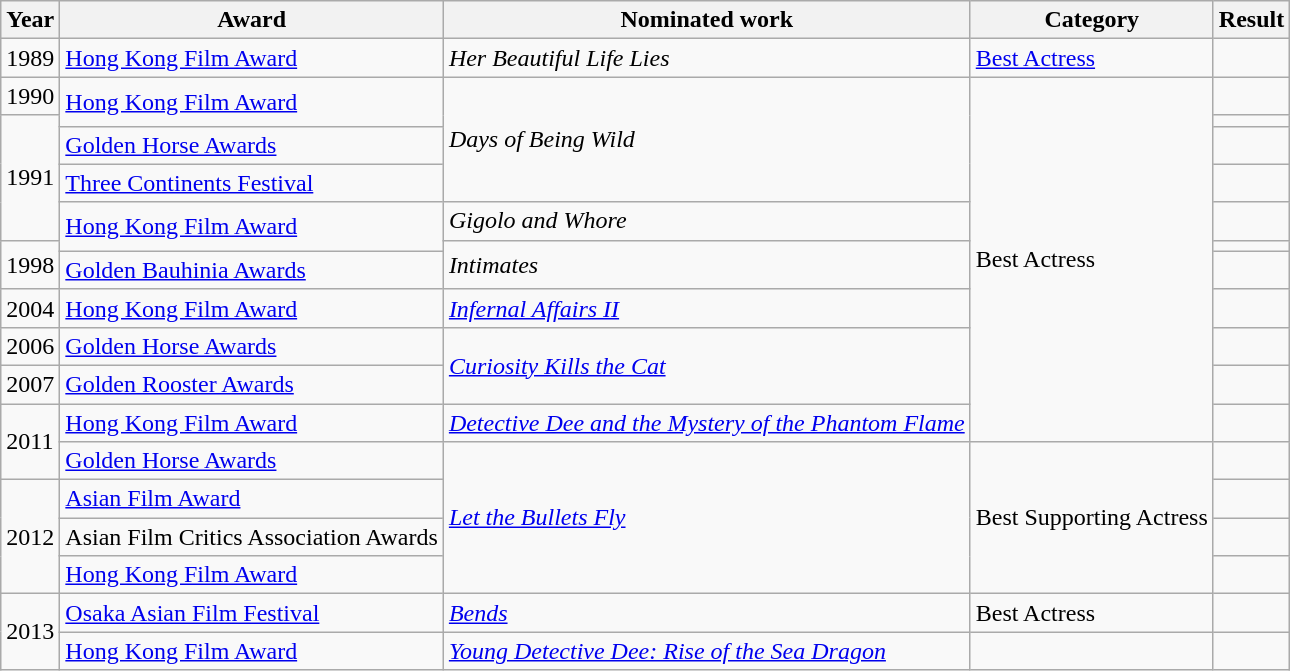<table class="wikitable">
<tr>
<th>Year</th>
<th>Award</th>
<th>Nominated work</th>
<th>Category</th>
<th>Result</th>
</tr>
<tr>
<td>1989</td>
<td><a href='#'>Hong Kong Film Award</a></td>
<td><em>Her Beautiful Life Lies</em></td>
<td><a href='#'>Best Actress</a></td>
<td></td>
</tr>
<tr>
<td>1990</td>
<td rowspan=2><a href='#'>Hong Kong Film Award</a></td>
<td rowspan=4><em>Days of Being Wild</em></td>
<td rowspan=11>Best Actress</td>
<td></td>
</tr>
<tr>
<td rowspan="4">1991</td>
<td></td>
</tr>
<tr>
<td><a href='#'>Golden Horse Awards</a></td>
<td></td>
</tr>
<tr>
<td><a href='#'>Three Continents Festival</a></td>
<td></td>
</tr>
<tr>
<td rowspan=2><a href='#'>Hong Kong Film Award</a></td>
<td><em>Gigolo and Whore</em></td>
<td></td>
</tr>
<tr>
<td rowspan=2>1998</td>
<td rowspan=2><em>Intimates</em></td>
<td></td>
</tr>
<tr>
<td><a href='#'>Golden Bauhinia Awards</a></td>
<td></td>
</tr>
<tr>
<td>2004</td>
<td><a href='#'>Hong Kong Film Award</a></td>
<td><em><a href='#'>Infernal Affairs II</a></em></td>
<td></td>
</tr>
<tr>
<td>2006</td>
<td><a href='#'>Golden Horse Awards</a></td>
<td rowspan=2><em><a href='#'>Curiosity Kills the Cat</a></em></td>
<td></td>
</tr>
<tr>
<td>2007</td>
<td><a href='#'>Golden Rooster Awards</a></td>
<td></td>
</tr>
<tr>
<td rowspan=2>2011</td>
<td><a href='#'>Hong Kong Film Award</a></td>
<td><em><a href='#'>Detective Dee and the Mystery of the Phantom Flame</a></em></td>
<td></td>
</tr>
<tr>
<td><a href='#'>Golden Horse Awards</a></td>
<td rowspan=4><em><a href='#'>Let the Bullets Fly</a></em></td>
<td rowspan=4>Best Supporting Actress</td>
<td></td>
</tr>
<tr>
<td rowspan=3>2012</td>
<td><a href='#'>Asian Film Award</a></td>
<td></td>
</tr>
<tr>
<td>Asian Film Critics Association Awards</td>
<td></td>
</tr>
<tr>
<td><a href='#'>Hong Kong Film Award</a></td>
<td></td>
</tr>
<tr>
<td rowspan=2>2013</td>
<td><a href='#'>Osaka Asian Film Festival</a></td>
<td><em><a href='#'>Bends</a></em></td>
<td>Best Actress</td>
<td></td>
</tr>
<tr>
<td><a href='#'>Hong Kong Film Award</a></td>
<td><em><a href='#'>Young Detective Dee: Rise of the Sea Dragon</a></em></td>
<td></td>
<td></td>
</tr>
</table>
